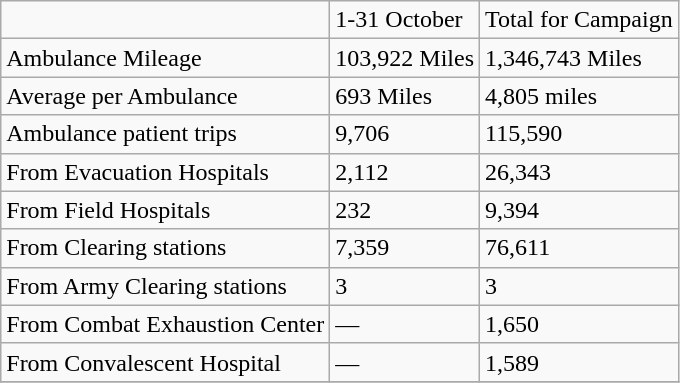<table class="wikitable">
<tr>
<td></td>
<td>1-31 October</td>
<td>Total for Campaign</td>
</tr>
<tr>
<td>Ambulance Mileage</td>
<td>103,922 Miles</td>
<td>1,346,743 Miles</td>
</tr>
<tr>
<td>Average per Ambulance</td>
<td>693 Miles</td>
<td>4,805 miles</td>
</tr>
<tr>
<td>Ambulance patient trips</td>
<td>9,706</td>
<td>115,590</td>
</tr>
<tr>
<td>From Evacuation Hospitals</td>
<td>2,112</td>
<td>26,343</td>
</tr>
<tr>
<td>From Field Hospitals</td>
<td>232</td>
<td>9,394</td>
</tr>
<tr>
<td>From Clearing stations</td>
<td>7,359</td>
<td>76,611</td>
</tr>
<tr>
<td>From Army Clearing stations</td>
<td>3</td>
<td>3</td>
</tr>
<tr>
<td>From Combat Exhaustion Center</td>
<td>—</td>
<td>1,650</td>
</tr>
<tr>
<td>From Convalescent Hospital</td>
<td>—</td>
<td>1,589</td>
</tr>
<tr>
</tr>
</table>
